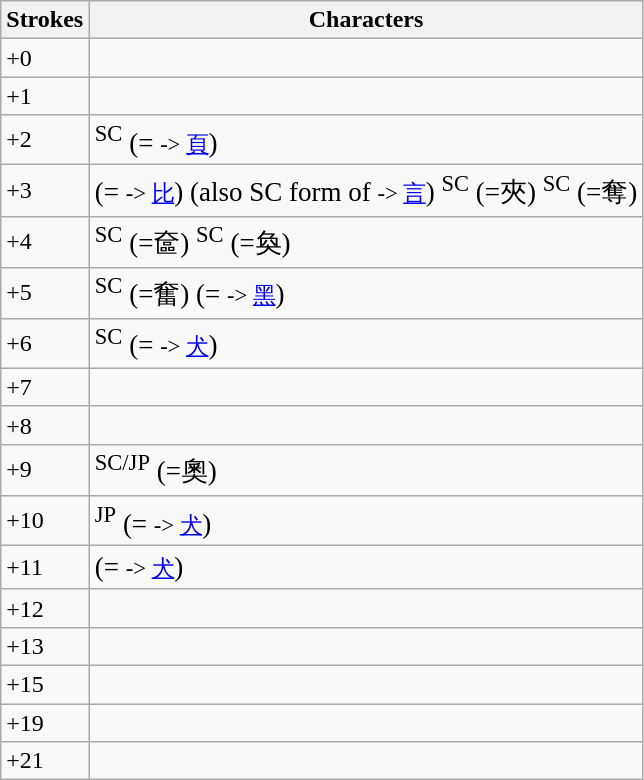<table class="wikitable">
<tr>
<th>Strokes</th>
<th>Characters</th>
</tr>
<tr>
<td>+0</td>
<td style="font-size: large;"> </td>
</tr>
<tr>
<td>+1</td>
<td style="font-size: large;">    </td>
</tr>
<tr>
<td>+2</td>
<td style="font-size: large;">      <sup>SC</sup> (= <small>-> <a href='#'>頁</a></small>)</td>
</tr>
<tr>
<td>+3</td>
<td style="font-size: large;">  (= <small>-> <a href='#'>比</a></small>)   (also SC form of  <small>-> <a href='#'>言</a></small>) <sup>SC</sup> (=夾) <sup>SC</sup> (=奪)  </td>
</tr>
<tr>
<td>+4</td>
<td style="font-size: large;">    <sup>SC</sup> (=奩) <sup>SC</sup> (=奐)</td>
</tr>
<tr>
<td>+5</td>
<td style="font-size: large;">       <sup>SC</sup> (=奮)  (= <small>-> <a href='#'>黑</a></small>)  </td>
</tr>
<tr>
<td>+6</td>
<td style="font-size: large;">       <sup>SC</sup> (= <small>-> <a href='#'>犬</a></small>)</td>
</tr>
<tr>
<td>+7</td>
<td style="font-size: large;">    </td>
</tr>
<tr>
<td>+8</td>
<td style="font-size: large;">    </td>
</tr>
<tr>
<td>+9</td>
<td style="font-size: large;">     <sup>SC/JP</sup> (=奧)</td>
</tr>
<tr>
<td>+10</td>
<td style="font-size: large;">  <sup>JP</sup> (= <small>-> <a href='#'>犬</a></small>)</td>
</tr>
<tr>
<td>+11</td>
<td style="font-size: large;">    (= <small>-> <a href='#'>犬</a></small>)</td>
</tr>
<tr>
<td>+12</td>
<td style="font-size: large;"></td>
</tr>
<tr>
<td>+13</td>
<td style="font-size: large;"> </td>
</tr>
<tr>
<td>+15</td>
<td style="font-size: large;"></td>
</tr>
<tr>
<td>+19</td>
<td style="font-size: large;"></td>
</tr>
<tr>
<td>+21</td>
<td style="font-size: large;"></td>
</tr>
</table>
